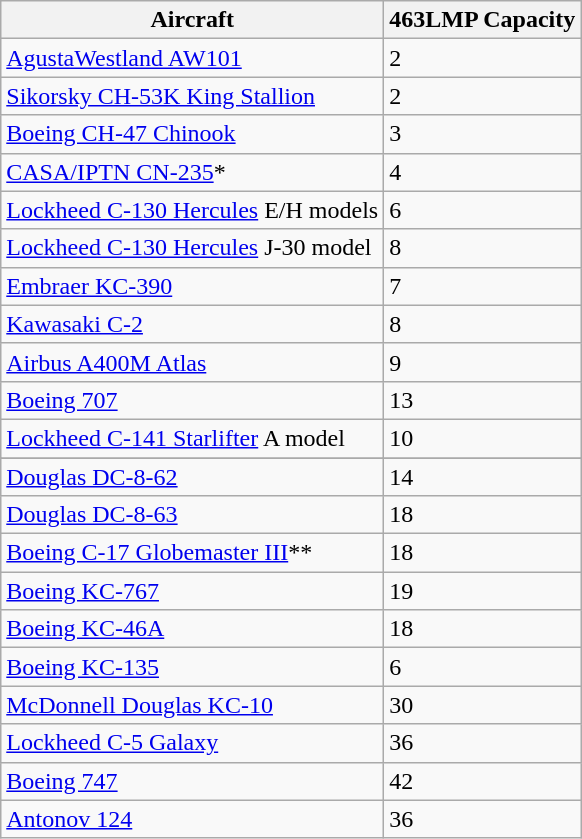<table class="wikitable sortable">
<tr>
<th>Aircraft</th>
<th>463LMP Capacity</th>
</tr>
<tr>
<td><a href='#'>AgustaWestland AW101</a></td>
<td>2</td>
</tr>
<tr>
<td><a href='#'>Sikorsky CH-53K King Stallion</a></td>
<td>2</td>
</tr>
<tr>
<td><a href='#'>Boeing CH-47 Chinook</a></td>
<td>3</td>
</tr>
<tr>
<td><a href='#'>CASA/IPTN CN-235</a>*</td>
<td>4</td>
</tr>
<tr>
<td><a href='#'>Lockheed C-130 Hercules</a> E/H models</td>
<td>6</td>
</tr>
<tr>
<td><a href='#'>Lockheed C-130 Hercules</a> J-30 model</td>
<td>8</td>
</tr>
<tr>
<td><a href='#'>Embraer KC-390</a></td>
<td>7</td>
</tr>
<tr>
<td><a href='#'>Kawasaki C-2</a></td>
<td>8</td>
</tr>
<tr>
<td><a href='#'>Airbus A400M Atlas</a></td>
<td>9</td>
</tr>
<tr>
<td><a href='#'>Boeing 707</a></td>
<td>13</td>
</tr>
<tr>
<td><a href='#'>Lockheed C-141 Starlifter</a> A model</td>
<td>10</td>
</tr>
<tr>
</tr>
<tr>
</tr>
<tr>
<td><a href='#'>Douglas DC-8-62</a></td>
<td>14</td>
</tr>
<tr>
<td><a href='#'>Douglas DC-8-63</a></td>
<td>18</td>
</tr>
<tr>
<td><a href='#'>Boeing C-17 Globemaster III</a>**</td>
<td>18</td>
</tr>
<tr>
<td><a href='#'>Boeing KC-767</a></td>
<td>19</td>
</tr>
<tr>
<td><a href='#'>Boeing KC-46A</a></td>
<td>18</td>
</tr>
<tr>
<td><a href='#'>Boeing KC-135</a></td>
<td>6</td>
</tr>
<tr>
<td><a href='#'>McDonnell Douglas KC-10</a></td>
<td>30</td>
</tr>
<tr>
<td><a href='#'>Lockheed C-5 Galaxy</a></td>
<td>36</td>
</tr>
<tr>
<td><a href='#'>Boeing 747</a></td>
<td>42</td>
</tr>
<tr>
<td><a href='#'>Antonov 124</a></td>
<td>36</td>
</tr>
</table>
